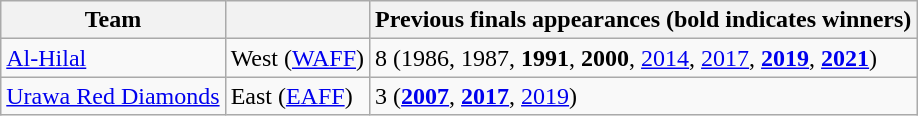<table class="wikitable">
<tr>
<th>Team</th>
<th></th>
<th>Previous finals appearances (bold indicates winners)</th>
</tr>
<tr>
<td> <a href='#'>Al-Hilal</a></td>
<td>West (<a href='#'>WAFF</a>)</td>
<td>8 (1986, 1987, <strong>1991</strong>, <strong>2000</strong>, <a href='#'>2014</a>, <a href='#'>2017</a>, <strong><a href='#'>2019</a></strong>, <strong><a href='#'>2021</a></strong>)</td>
</tr>
<tr>
<td> <a href='#'>Urawa Red Diamonds</a></td>
<td>East (<a href='#'>EAFF</a>)</td>
<td>3 (<strong><a href='#'>2007</a></strong>, <strong><a href='#'>2017</a></strong>, <a href='#'>2019</a>)</td>
</tr>
</table>
